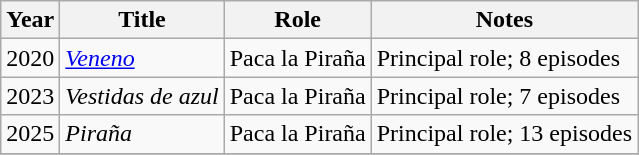<table class="wikitable sortable">
<tr>
<th>Year</th>
<th>Title</th>
<th>Role</th>
<th>Notes</th>
</tr>
<tr>
<td>2020</td>
<td><em><a href='#'>Veneno</a></em></td>
<td>Paca la Piraña</td>
<td>Principal role; 8 episodes</td>
</tr>
<tr>
<td>2023</td>
<td><em>Vestidas de azul</em></td>
<td>Paca la Piraña</td>
<td>Principal role; 7 episodes</td>
</tr>
<tr>
<td>2025</td>
<td><em>Piraña</em></td>
<td>Paca la Piraña</td>
<td>Principal role; 13 episodes</td>
</tr>
<tr>
</tr>
</table>
